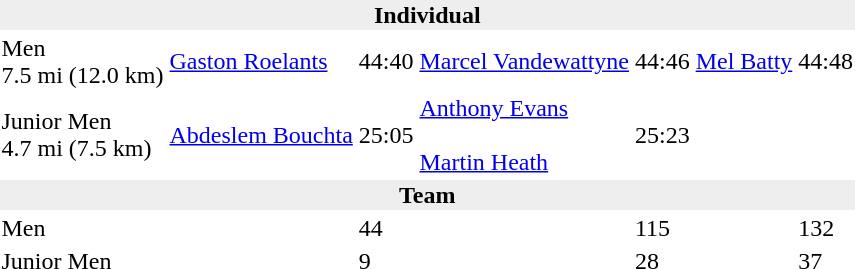<table>
<tr>
<td colspan=7 bgcolor=#eeeeee style=text-align:center;><strong>Individual</strong></td>
</tr>
<tr>
<td>Men<br>7.5 mi (12.0 km)</td>
<td><a href='#'>Gaston Roelants</a><br></td>
<td>44:40</td>
<td><a href='#'>Marcel Vandewattyne</a><br></td>
<td>44:46</td>
<td><a href='#'>Mel Batty</a><br></td>
<td>44:48</td>
</tr>
<tr>
<td>Junior Men<br>4.7 mi (7.5 km)</td>
<td><a href='#'>Abdeslem Bouchta</a><br></td>
<td>25:05</td>
<td><a href='#'>Anthony Evans</a><br> <br> <a href='#'>Martin Heath</a><br></td>
<td>25:23</td>
<td></td>
<td></td>
</tr>
<tr>
<td colspan=7 bgcolor=#eeeeee style=text-align:center;><strong>Team</strong></td>
</tr>
<tr>
<td>Men</td>
<td></td>
<td>44</td>
<td></td>
<td>115</td>
<td></td>
<td>132</td>
</tr>
<tr>
<td>Junior Men</td>
<td></td>
<td>9</td>
<td></td>
<td>28</td>
<td></td>
<td>37</td>
</tr>
</table>
